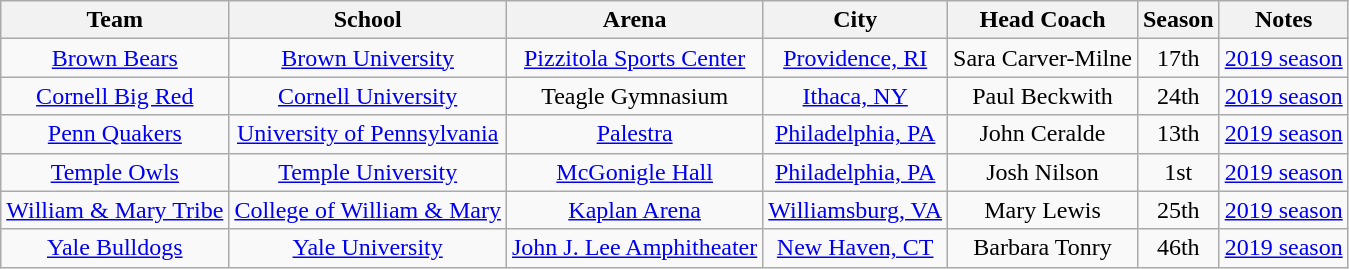<table class="wikitable sortable" style="text-align:center;">
<tr>
<th>Team</th>
<th>School</th>
<th>Arena</th>
<th>City</th>
<th>Head Coach</th>
<th>Season</th>
<th>Notes</th>
</tr>
<tr>
<td><a href='#'>Brown Bears</a></td>
<td><a href='#'>Brown University</a></td>
<td><a href='#'>Pizzitola Sports Center</a></td>
<td><a href='#'>Providence, RI</a></td>
<td>Sara Carver-Milne</td>
<td>17th</td>
<td><a href='#'>2019 season</a></td>
</tr>
<tr>
<td><a href='#'>Cornell Big Red</a></td>
<td><a href='#'>Cornell University</a></td>
<td>Teagle Gymnasium</td>
<td><a href='#'>Ithaca, NY</a></td>
<td>Paul Beckwith</td>
<td>24th</td>
<td><a href='#'>2019 season</a></td>
</tr>
<tr>
<td><a href='#'>Penn Quakers</a></td>
<td><a href='#'>University of Pennsylvania</a></td>
<td><a href='#'>Palestra</a></td>
<td><a href='#'>Philadelphia, PA</a></td>
<td>John Ceralde</td>
<td>13th</td>
<td><a href='#'>2019 season</a></td>
</tr>
<tr>
<td><a href='#'>Temple Owls</a></td>
<td><a href='#'>Temple University</a></td>
<td><a href='#'>McGonigle Hall</a></td>
<td><a href='#'>Philadelphia, PA</a></td>
<td>Josh Nilson</td>
<td>1st</td>
<td><a href='#'>2019 season</a></td>
</tr>
<tr>
<td><a href='#'>William & Mary Tribe</a></td>
<td><a href='#'>College of William & Mary</a></td>
<td><a href='#'>Kaplan Arena</a></td>
<td><a href='#'>Williamsburg, VA</a></td>
<td>Mary Lewis</td>
<td>25th</td>
<td><a href='#'>2019 season</a></td>
</tr>
<tr>
<td><a href='#'>Yale Bulldogs</a></td>
<td><a href='#'>Yale University</a></td>
<td><a href='#'>John J. Lee Amphitheater</a></td>
<td><a href='#'>New Haven, CT</a></td>
<td>Barbara Tonry</td>
<td>46th</td>
<td><a href='#'>2019 season</a></td>
</tr>
</table>
